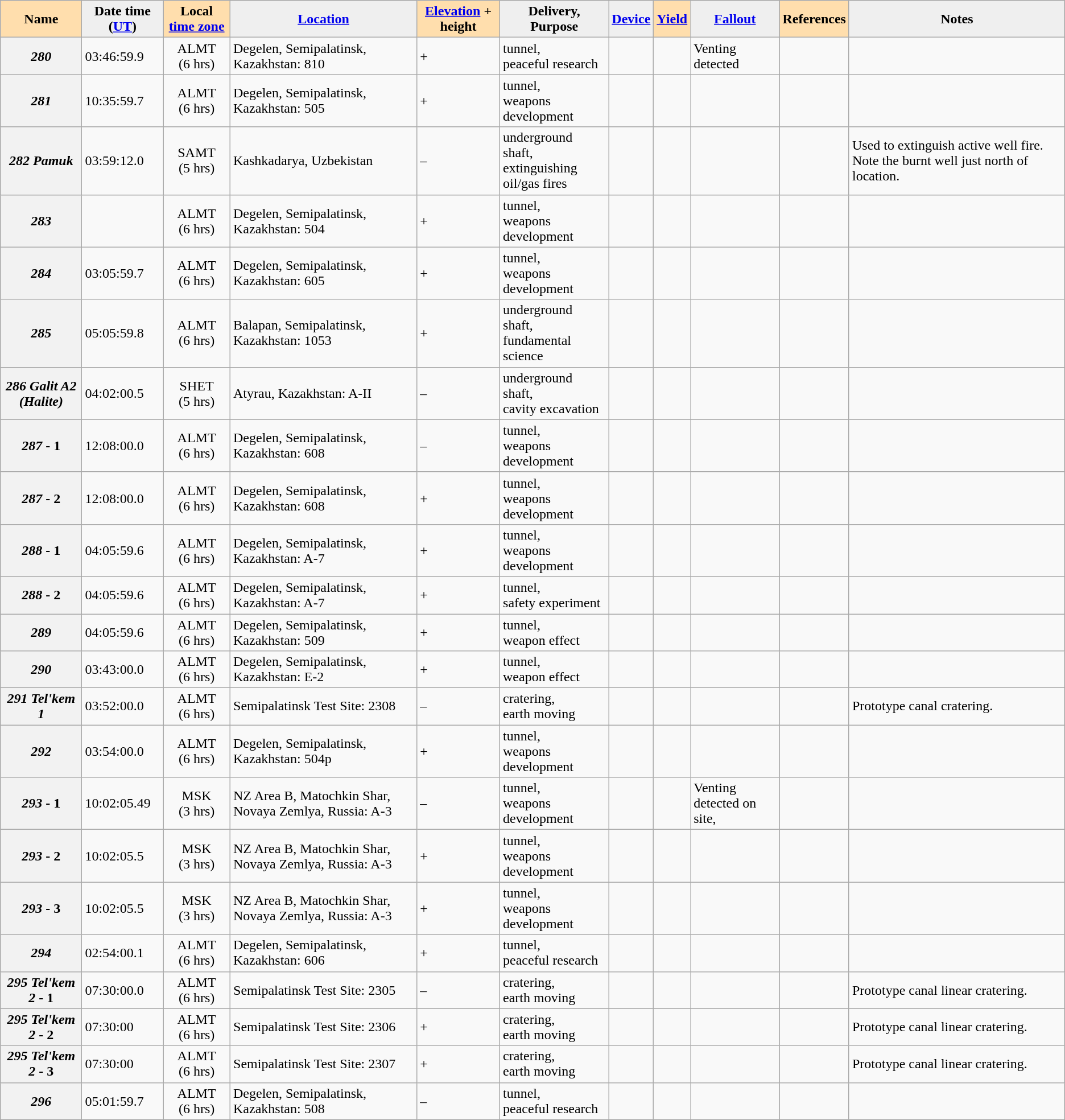<table class="wikitable sortable">
<tr>
<th style="background:#ffdead;">Name </th>
<th style="background:#efefef;">Date time (<a href='#'>UT</a>)</th>
<th style="background:#ffdead;">Local <a href='#'>time zone</a></th>
<th style="background:#efefef;"><a href='#'>Location</a></th>
<th style="background:#ffdead;"><a href='#'>Elevation</a> + height </th>
<th style="background:#efefef;">Delivery, <br>Purpose </th>
<th style="background:#efefef;"><a href='#'>Device</a></th>
<th style="background:#ffdead;"><a href='#'>Yield</a></th>
<th style="background:#efefef;" class="unsortable"><a href='#'>Fallout</a></th>
<th style="background:#ffdead;" class="unsortable">References</th>
<th style="background:#efefef;" class="unsortable">Notes</th>
</tr>
<tr>
<th><em>280</em></th>
<td> 03:46:59.9</td>
<td style="text-align:center;">ALMT (6 hrs)<br></td>
<td>Degelen, Semipalatinsk, Kazakhstan: 810 </td>
<td> +</td>
<td>tunnel,<br>peaceful research</td>
<td></td>
<td style="text-align:center;"></td>
<td>Venting detected</td>
<td></td>
<td></td>
</tr>
<tr>
<th><em>281</em></th>
<td> 10:35:59.7</td>
<td style="text-align:center;">ALMT (6 hrs)<br></td>
<td>Degelen, Semipalatinsk, Kazakhstan: 505 </td>
<td> +</td>
<td>tunnel,<br>weapons development</td>
<td></td>
<td style="text-align:center;"></td>
<td></td>
<td></td>
<td></td>
</tr>
<tr>
<th><em>282 Pamuk</em></th>
<td> 03:59:12.0</td>
<td style="text-align:center;">SAMT (5 hrs)<br></td>
<td>Kashkadarya, Uzbekistan </td>
<td> – </td>
<td>underground shaft,<br>extinguishing oil/gas fires</td>
<td></td>
<td style="text-align:center;"></td>
<td></td>
<td></td>
<td>Used to extinguish active well fire. Note the burnt well just north of location.</td>
</tr>
<tr>
<th><em>283</em></th>
<td></td>
<td style="text-align:center;">ALMT (6 hrs)<br></td>
<td>Degelen, Semipalatinsk, Kazakhstan: 504 </td>
<td> +</td>
<td>tunnel,<br>weapons development</td>
<td></td>
<td style="text-align:center;"></td>
<td></td>
<td></td>
<td></td>
</tr>
<tr>
<th><em>284</em></th>
<td> 03:05:59.7</td>
<td style="text-align:center;">ALMT (6 hrs)<br></td>
<td>Degelen, Semipalatinsk, Kazakhstan: 605 </td>
<td> +</td>
<td>tunnel,<br>weapons development</td>
<td></td>
<td style="text-align:center;"></td>
<td></td>
<td></td>
<td></td>
</tr>
<tr>
<th><em>285</em></th>
<td> 05:05:59.8</td>
<td style="text-align:center;">ALMT (6 hrs)<br></td>
<td>Balapan, Semipalatinsk, Kazakhstan: 1053 </td>
<td> +</td>
<td>underground shaft,<br>fundamental science</td>
<td></td>
<td style="text-align:center;"></td>
<td></td>
<td></td>
<td></td>
</tr>
<tr>
<th><em>286 Galit A2 (Halite)</em></th>
<td> 04:02:00.5</td>
<td style="text-align:center;">SHET (5 hrs)<br></td>
<td>Atyrau, Kazakhstan: A-II </td>
<td> – </td>
<td>underground shaft,<br>cavity excavation</td>
<td></td>
<td style="text-align:center;"></td>
<td></td>
<td></td>
<td></td>
</tr>
<tr>
<th><em>287</em> - 1</th>
<td> 12:08:00.0</td>
<td style="text-align:center;">ALMT (6 hrs)<br></td>
<td>Degelen, Semipalatinsk, Kazakhstan: 608 </td>
<td> – </td>
<td>tunnel,<br>weapons development</td>
<td></td>
<td style="text-align:center;"></td>
<td></td>
<td></td>
<td></td>
</tr>
<tr>
<th><em>287</em> - 2</th>
<td> 12:08:00.0</td>
<td style="text-align:center;">ALMT (6 hrs)<br></td>
<td>Degelen, Semipalatinsk, Kazakhstan: 608 </td>
<td> +</td>
<td>tunnel,<br>weapons development</td>
<td></td>
<td style="text-align:center;"></td>
<td></td>
<td></td>
<td></td>
</tr>
<tr>
<th><em>288</em> - 1</th>
<td> 04:05:59.6</td>
<td style="text-align:center;">ALMT (6 hrs)<br></td>
<td>Degelen, Semipalatinsk, Kazakhstan: A-7 </td>
<td> +</td>
<td>tunnel,<br>weapons development</td>
<td></td>
<td style="text-align:center;"></td>
<td></td>
<td></td>
<td></td>
</tr>
<tr>
<th><em>288</em> - 2</th>
<td> 04:05:59.6</td>
<td style="text-align:center;">ALMT (6 hrs)<br></td>
<td>Degelen, Semipalatinsk, Kazakhstan: A-7 </td>
<td> +</td>
<td>tunnel,<br>safety experiment</td>
<td></td>
<td style="text-align:center;"></td>
<td></td>
<td></td>
<td></td>
</tr>
<tr>
<th><em>289</em></th>
<td> 04:05:59.6</td>
<td style="text-align:center;">ALMT (6 hrs)<br></td>
<td>Degelen, Semipalatinsk, Kazakhstan: 509 </td>
<td> +</td>
<td>tunnel,<br>weapon effect</td>
<td></td>
<td style="text-align:center;"></td>
<td></td>
<td></td>
<td></td>
</tr>
<tr>
<th><em>290</em></th>
<td> 03:43:00.0</td>
<td style="text-align:center;">ALMT (6 hrs)<br></td>
<td>Degelen, Semipalatinsk, Kazakhstan: E-2 </td>
<td> +</td>
<td>tunnel,<br>weapon effect</td>
<td></td>
<td style="text-align:center;"></td>
<td></td>
<td></td>
<td></td>
</tr>
<tr>
<th><em>291 Tel'kem 1</em></th>
<td> 03:52:00.0</td>
<td style="text-align:center;">ALMT (6 hrs)<br></td>
<td>Semipalatinsk Test Site: 2308 </td>
<td> – </td>
<td>cratering,<br>earth moving</td>
<td></td>
<td style="text-align:center;"></td>
<td></td>
<td></td>
<td>Prototype canal cratering.</td>
</tr>
<tr>
<th><em>292</em></th>
<td> 03:54:00.0</td>
<td style="text-align:center;">ALMT (6 hrs)<br></td>
<td>Degelen, Semipalatinsk, Kazakhstan: 504p </td>
<td> +</td>
<td>tunnel,<br>weapons development</td>
<td></td>
<td style="text-align:center;"></td>
<td></td>
<td></td>
<td></td>
</tr>
<tr>
<th><em>293</em> - 1</th>
<td> 10:02:05.49</td>
<td style="text-align:center;">MSK (3 hrs)<br></td>
<td>NZ Area B, Matochkin Shar, Novaya Zemlya, Russia: A-3 </td>
<td> – </td>
<td>tunnel,<br>weapons development</td>
<td></td>
<td style="text-align:center;"></td>
<td>Venting detected on site, </td>
<td></td>
<td></td>
</tr>
<tr>
<th><em>293</em> - 2</th>
<td> 10:02:05.5</td>
<td style="text-align:center;">MSK (3 hrs)<br></td>
<td>NZ Area B, Matochkin Shar, Novaya Zemlya, Russia: A-3 </td>
<td> +</td>
<td>tunnel,<br>weapons development</td>
<td></td>
<td style="text-align:center;"></td>
<td></td>
<td></td>
<td></td>
</tr>
<tr>
<th><em>293</em> - 3</th>
<td> 10:02:05.5</td>
<td style="text-align:center;">MSK (3 hrs)<br></td>
<td>NZ Area B, Matochkin Shar, Novaya Zemlya, Russia: A-3 </td>
<td> +</td>
<td>tunnel,<br>weapons development</td>
<td></td>
<td style="text-align:center;"></td>
<td></td>
<td></td>
<td></td>
</tr>
<tr>
<th><em>294</em></th>
<td> 02:54:00.1</td>
<td style="text-align:center;">ALMT (6 hrs)<br></td>
<td>Degelen, Semipalatinsk, Kazakhstan: 606 </td>
<td> +</td>
<td>tunnel,<br>peaceful research</td>
<td></td>
<td style="text-align:center;"></td>
<td></td>
<td></td>
<td></td>
</tr>
<tr>
<th><em>295 Tel'kem 2</em> - 1</th>
<td> 07:30:00.0</td>
<td style="text-align:center;">ALMT (6 hrs)<br></td>
<td>Semipalatinsk Test Site: 2305 </td>
<td> – </td>
<td>cratering,<br>earth moving</td>
<td></td>
<td style="text-align:center;"></td>
<td></td>
<td></td>
<td>Prototype canal linear cratering.</td>
</tr>
<tr>
<th><em>295 Tel'kem 2</em> - 2</th>
<td> 07:30:00</td>
<td style="text-align:center;">ALMT (6 hrs)<br></td>
<td>Semipalatinsk Test Site: 2306 </td>
<td> +</td>
<td>cratering,<br>earth moving</td>
<td></td>
<td style="text-align:center;"></td>
<td></td>
<td></td>
<td>Prototype canal linear cratering.</td>
</tr>
<tr>
<th><em>295 Tel'kem 2</em> - 3</th>
<td> 07:30:00</td>
<td style="text-align:center;">ALMT (6 hrs)<br></td>
<td>Semipalatinsk Test Site: 2307 </td>
<td> +</td>
<td>cratering,<br>earth moving</td>
<td></td>
<td style="text-align:center;"></td>
<td></td>
<td></td>
<td>Prototype canal linear cratering.</td>
</tr>
<tr>
<th><em>296</em></th>
<td> 05:01:59.7</td>
<td style="text-align:center;">ALMT (6 hrs)<br></td>
<td>Degelen, Semipalatinsk, Kazakhstan: 508 </td>
<td> – </td>
<td>tunnel,<br>peaceful research</td>
<td></td>
<td style="text-align:center;"></td>
<td></td>
<td></td>
<td></td>
</tr>
</table>
